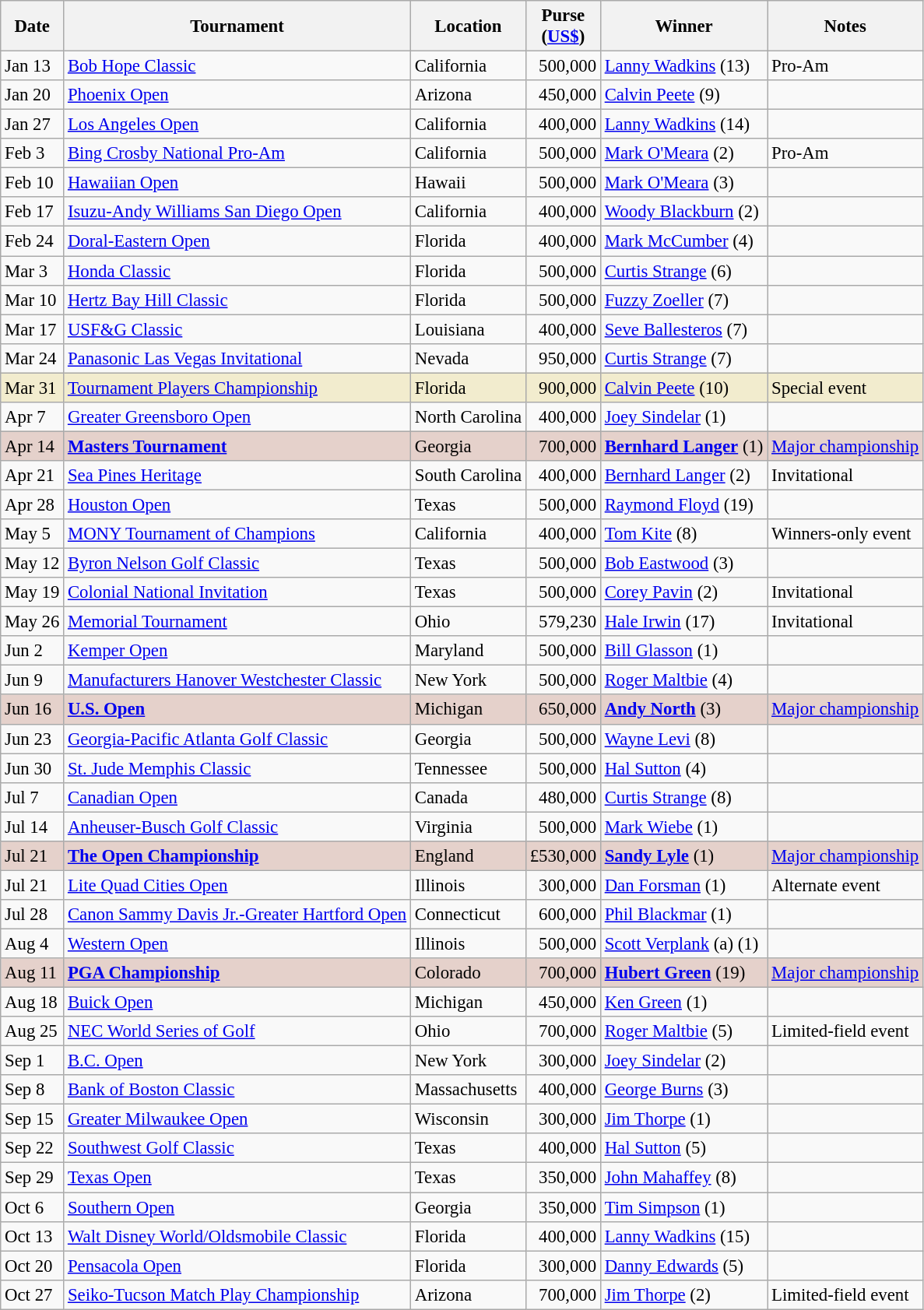<table class="wikitable" style="font-size:95%">
<tr>
<th>Date</th>
<th>Tournament</th>
<th>Location</th>
<th>Purse<br>(<a href='#'>US$</a>)</th>
<th>Winner</th>
<th>Notes</th>
</tr>
<tr>
<td>Jan 13</td>
<td><a href='#'>Bob Hope Classic</a></td>
<td>California</td>
<td align=right>500,000</td>
<td> <a href='#'>Lanny Wadkins</a> (13)</td>
<td>Pro-Am</td>
</tr>
<tr>
<td>Jan 20</td>
<td><a href='#'>Phoenix Open</a></td>
<td>Arizona</td>
<td align=right>450,000</td>
<td> <a href='#'>Calvin Peete</a> (9)</td>
<td></td>
</tr>
<tr>
<td>Jan 27</td>
<td><a href='#'>Los Angeles Open</a></td>
<td>California</td>
<td align=right>400,000</td>
<td> <a href='#'>Lanny Wadkins</a> (14)</td>
<td></td>
</tr>
<tr>
<td>Feb 3</td>
<td><a href='#'>Bing Crosby National Pro-Am</a></td>
<td>California</td>
<td align=right>500,000</td>
<td> <a href='#'>Mark O'Meara</a> (2)</td>
<td>Pro-Am</td>
</tr>
<tr>
<td>Feb 10</td>
<td><a href='#'>Hawaiian Open</a></td>
<td>Hawaii</td>
<td align=right>500,000</td>
<td> <a href='#'>Mark O'Meara</a> (3)</td>
<td></td>
</tr>
<tr>
<td>Feb 17</td>
<td><a href='#'>Isuzu-Andy Williams San Diego Open</a></td>
<td>California</td>
<td align=right>400,000</td>
<td> <a href='#'>Woody Blackburn</a> (2)</td>
<td></td>
</tr>
<tr>
<td>Feb 24</td>
<td><a href='#'>Doral-Eastern Open</a></td>
<td>Florida</td>
<td align=right>400,000</td>
<td> <a href='#'>Mark McCumber</a> (4)</td>
<td></td>
</tr>
<tr>
<td>Mar 3</td>
<td><a href='#'>Honda Classic</a></td>
<td>Florida</td>
<td align=right>500,000</td>
<td> <a href='#'>Curtis Strange</a> (6)</td>
<td></td>
</tr>
<tr>
<td>Mar 10</td>
<td><a href='#'>Hertz Bay Hill Classic</a></td>
<td>Florida</td>
<td align=right>500,000</td>
<td> <a href='#'>Fuzzy Zoeller</a> (7)</td>
<td></td>
</tr>
<tr>
<td>Mar 17</td>
<td><a href='#'>USF&G Classic</a></td>
<td>Louisiana</td>
<td align=right>400,000</td>
<td> <a href='#'>Seve Ballesteros</a> (7)</td>
<td></td>
</tr>
<tr>
<td>Mar 24</td>
<td><a href='#'>Panasonic Las Vegas Invitational</a></td>
<td>Nevada</td>
<td align=right>950,000</td>
<td> <a href='#'>Curtis Strange</a> (7)</td>
<td></td>
</tr>
<tr style="background:#f2ecce;">
<td>Mar 31</td>
<td><a href='#'>Tournament Players Championship</a></td>
<td>Florida</td>
<td align=right>900,000</td>
<td> <a href='#'>Calvin Peete</a> (10)</td>
<td>Special event</td>
</tr>
<tr>
<td>Apr 7</td>
<td><a href='#'>Greater Greensboro Open</a></td>
<td>North Carolina</td>
<td align=right>400,000</td>
<td> <a href='#'>Joey Sindelar</a> (1)</td>
<td></td>
</tr>
<tr style="background:#e5d1cb;">
<td>Apr 14</td>
<td><strong><a href='#'>Masters Tournament</a></strong></td>
<td>Georgia</td>
<td align=right>700,000</td>
<td> <strong><a href='#'>Bernhard Langer</a></strong> (1)</td>
<td><a href='#'>Major championship</a></td>
</tr>
<tr>
<td>Apr 21</td>
<td><a href='#'>Sea Pines Heritage</a></td>
<td>South Carolina</td>
<td align=right>400,000</td>
<td> <a href='#'>Bernhard Langer</a> (2)</td>
<td>Invitational</td>
</tr>
<tr>
<td>Apr 28</td>
<td><a href='#'>Houston Open</a></td>
<td>Texas</td>
<td align=right>500,000</td>
<td> <a href='#'>Raymond Floyd</a> (19)</td>
<td></td>
</tr>
<tr>
<td>May 5</td>
<td><a href='#'>MONY Tournament of Champions</a></td>
<td>California</td>
<td align=right>400,000</td>
<td> <a href='#'>Tom Kite</a> (8)</td>
<td>Winners-only event</td>
</tr>
<tr>
<td>May 12</td>
<td><a href='#'>Byron Nelson Golf Classic</a></td>
<td>Texas</td>
<td align=right>500,000</td>
<td> <a href='#'>Bob Eastwood</a> (3)</td>
<td></td>
</tr>
<tr>
<td>May 19</td>
<td><a href='#'>Colonial National Invitation</a></td>
<td>Texas</td>
<td align=right>500,000</td>
<td> <a href='#'>Corey Pavin</a> (2)</td>
<td>Invitational</td>
</tr>
<tr>
<td>May 26</td>
<td><a href='#'>Memorial Tournament</a></td>
<td>Ohio</td>
<td align=right>579,230</td>
<td> <a href='#'>Hale Irwin</a> (17)</td>
<td>Invitational</td>
</tr>
<tr>
<td>Jun 2</td>
<td><a href='#'>Kemper Open</a></td>
<td>Maryland</td>
<td align=right>500,000</td>
<td> <a href='#'>Bill Glasson</a> (1)</td>
<td></td>
</tr>
<tr>
<td>Jun 9</td>
<td><a href='#'>Manufacturers Hanover Westchester Classic</a></td>
<td>New York</td>
<td align=right>500,000</td>
<td> <a href='#'>Roger Maltbie</a> (4)</td>
<td></td>
</tr>
<tr style="background:#e5d1cb;">
<td>Jun 16</td>
<td><strong><a href='#'>U.S. Open</a></strong></td>
<td>Michigan</td>
<td align=right>650,000</td>
<td> <strong><a href='#'>Andy North</a></strong> (3)</td>
<td><a href='#'>Major championship</a></td>
</tr>
<tr>
<td>Jun 23</td>
<td><a href='#'>Georgia-Pacific Atlanta Golf Classic</a></td>
<td>Georgia</td>
<td align=right>500,000</td>
<td> <a href='#'>Wayne Levi</a> (8)</td>
<td></td>
</tr>
<tr>
<td>Jun 30</td>
<td><a href='#'>St. Jude Memphis Classic</a></td>
<td>Tennessee</td>
<td align=right>500,000</td>
<td> <a href='#'>Hal Sutton</a> (4)</td>
<td></td>
</tr>
<tr>
<td>Jul 7</td>
<td><a href='#'>Canadian Open</a></td>
<td>Canada</td>
<td align=right>480,000</td>
<td> <a href='#'>Curtis Strange</a> (8)</td>
<td></td>
</tr>
<tr>
<td>Jul 14</td>
<td><a href='#'>Anheuser-Busch Golf Classic</a></td>
<td>Virginia</td>
<td align=right>500,000</td>
<td> <a href='#'>Mark Wiebe</a> (1)</td>
<td></td>
</tr>
<tr style="background:#e5d1cb;">
<td>Jul 21</td>
<td><strong><a href='#'>The Open Championship</a></strong></td>
<td>England</td>
<td align=right>£530,000</td>
<td> <strong><a href='#'>Sandy Lyle</a></strong> (1)</td>
<td><a href='#'>Major championship</a></td>
</tr>
<tr>
<td>Jul 21</td>
<td><a href='#'>Lite Quad Cities Open</a></td>
<td>Illinois</td>
<td align=right>300,000</td>
<td> <a href='#'>Dan Forsman</a> (1)</td>
<td>Alternate event</td>
</tr>
<tr>
<td>Jul 28</td>
<td><a href='#'>Canon Sammy Davis Jr.-Greater Hartford Open</a></td>
<td>Connecticut</td>
<td align=right>600,000</td>
<td> <a href='#'>Phil Blackmar</a> (1)</td>
<td></td>
</tr>
<tr>
<td>Aug 4</td>
<td><a href='#'>Western Open</a></td>
<td>Illinois</td>
<td align=right>500,000</td>
<td> <a href='#'>Scott Verplank</a> (a) (1)</td>
<td></td>
</tr>
<tr style="background:#e5d1cb;">
<td>Aug 11</td>
<td><strong><a href='#'>PGA Championship</a></strong></td>
<td>Colorado</td>
<td align=right>700,000</td>
<td> <strong><a href='#'>Hubert Green</a></strong> (19)</td>
<td><a href='#'>Major championship</a></td>
</tr>
<tr>
<td>Aug 18</td>
<td><a href='#'>Buick Open</a></td>
<td>Michigan</td>
<td align=right>450,000</td>
<td> <a href='#'>Ken Green</a> (1)</td>
<td></td>
</tr>
<tr>
<td>Aug 25</td>
<td><a href='#'>NEC World Series of Golf</a></td>
<td>Ohio</td>
<td align=right>700,000</td>
<td> <a href='#'>Roger Maltbie</a> (5)</td>
<td>Limited-field event</td>
</tr>
<tr>
<td>Sep 1</td>
<td><a href='#'>B.C. Open</a></td>
<td>New York</td>
<td align=right>300,000</td>
<td> <a href='#'>Joey Sindelar</a> (2)</td>
<td></td>
</tr>
<tr>
<td>Sep 8</td>
<td><a href='#'>Bank of Boston Classic</a></td>
<td>Massachusetts</td>
<td align=right>400,000</td>
<td> <a href='#'>George Burns</a> (3)</td>
<td></td>
</tr>
<tr>
<td>Sep 15</td>
<td><a href='#'>Greater Milwaukee Open</a></td>
<td>Wisconsin</td>
<td align=right>300,000</td>
<td> <a href='#'>Jim Thorpe</a> (1)</td>
<td></td>
</tr>
<tr>
<td>Sep 22</td>
<td><a href='#'>Southwest Golf Classic</a></td>
<td>Texas</td>
<td align=right>400,000</td>
<td> <a href='#'>Hal Sutton</a> (5)</td>
<td></td>
</tr>
<tr>
<td>Sep 29</td>
<td><a href='#'>Texas Open</a></td>
<td>Texas</td>
<td align=right>350,000</td>
<td> <a href='#'>John Mahaffey</a> (8)</td>
<td></td>
</tr>
<tr>
<td>Oct 6</td>
<td><a href='#'>Southern Open</a></td>
<td>Georgia</td>
<td align=right>350,000</td>
<td> <a href='#'>Tim Simpson</a> (1)</td>
<td></td>
</tr>
<tr>
<td>Oct 13</td>
<td><a href='#'>Walt Disney World/Oldsmobile Classic</a></td>
<td>Florida</td>
<td align=right>400,000</td>
<td> <a href='#'>Lanny Wadkins</a> (15)</td>
<td></td>
</tr>
<tr>
<td>Oct 20</td>
<td><a href='#'>Pensacola Open</a></td>
<td>Florida</td>
<td align=right>300,000</td>
<td> <a href='#'>Danny Edwards</a> (5)</td>
<td></td>
</tr>
<tr>
<td>Oct 27</td>
<td><a href='#'>Seiko-Tucson Match Play Championship</a></td>
<td>Arizona</td>
<td align=right>700,000</td>
<td> <a href='#'>Jim Thorpe</a> (2)</td>
<td>Limited-field event</td>
</tr>
</table>
